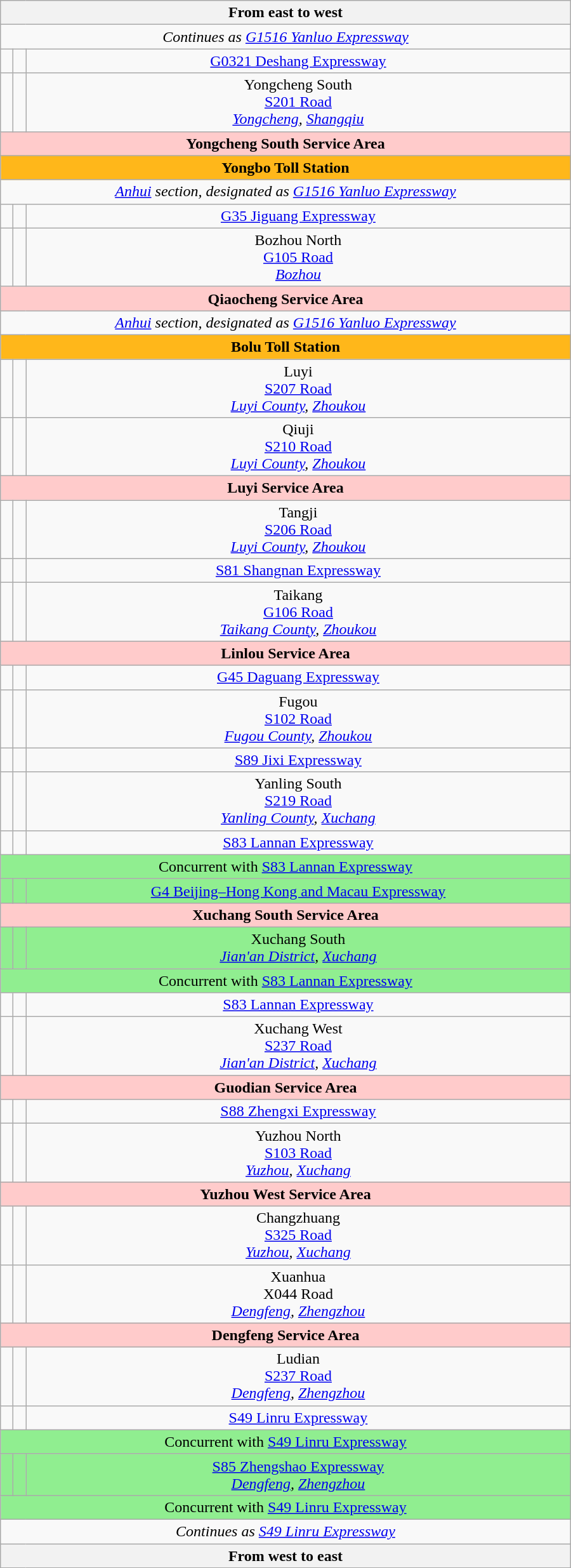<table class="wikitable" style="text-align:center" width="600px">
<tr>
<th text-align="center" colspan="3"> From east to west </th>
</tr>
<tr>
<td colspan="3"> <em>Continues as  <a href='#'>G1516 Yanluo Expressway</a> </em></td>
</tr>
<tr>
<td></td>
<td><br></td>
<td> <a href='#'>G0321 Deshang Expressway</a></td>
</tr>
<tr>
<td></td>
<td></td>
<td>Yongcheng South<br> <a href='#'>S201 Road</a><br><em><a href='#'>Yongcheng</a>, <a href='#'>Shangqiu</a></em></td>
</tr>
<tr style="background:#ffcbcb;">
<td colspan="3"> <strong>Yongcheng South Service Area</strong></td>
</tr>
<tr style="background:#ffb71a;">
<td colspan="3"> <strong>Yongbo Toll Station</strong></td>
</tr>
<tr>
<td colspan="3"> <em><a href='#'>Anhui</a> section, designated as  <a href='#'>G1516 Yanluo Expressway</a> </em></td>
</tr>
<tr>
<td></td>
<td></td>
<td> <a href='#'>G35 Jiguang Expressway</a></td>
</tr>
<tr>
<td></td>
<td></td>
<td>Bozhou North<br> <a href='#'>G105 Road</a><br><em><a href='#'>Bozhou</a></em></td>
</tr>
<tr style="background:#ffcbcb;">
<td colspan="3"> <strong>Qiaocheng Service Area</strong></td>
</tr>
<tr>
<td colspan="3"> <em><a href='#'>Anhui</a> section, designated as  <a href='#'>G1516 Yanluo Expressway</a> </em></td>
</tr>
<tr style="background:#ffb71a;">
<td colspan="3"> <strong>Bolu Toll Station</strong></td>
</tr>
<tr>
<td></td>
<td></td>
<td>Luyi<br> <a href='#'>S207 Road</a><br><em><a href='#'>Luyi County</a>, <a href='#'>Zhoukou</a></em></td>
</tr>
<tr>
<td></td>
<td></td>
<td>Qiuji<br> <a href='#'>S210 Road</a><br><em><a href='#'>Luyi County</a>, <a href='#'>Zhoukou</a></em></td>
</tr>
<tr style="background:#ffcbcb;">
<td colspan="3"> <strong>Luyi Service Area</strong></td>
</tr>
<tr>
<td></td>
<td></td>
<td>Tangji<br> <a href='#'>S206 Road</a><br><em><a href='#'>Luyi County</a>, <a href='#'>Zhoukou</a></em></td>
</tr>
<tr>
<td></td>
<td></td>
<td> <a href='#'>S81 Shangnan Expressway</a></td>
</tr>
<tr>
<td></td>
<td></td>
<td>Taikang<br> <a href='#'>G106 Road</a><br><em><a href='#'>Taikang County</a>, <a href='#'>Zhoukou</a></em></td>
</tr>
<tr style="background:#ffcbcb;">
<td colspan="3"> <strong>Linlou Service Area</strong></td>
</tr>
<tr>
<td></td>
<td></td>
<td> <a href='#'>G45 Daguang Expressway</a></td>
</tr>
<tr>
<td></td>
<td></td>
<td>Fugou<br> <a href='#'>S102 Road</a><br><em><a href='#'>Fugou County</a>, <a href='#'>Zhoukou</a></em></td>
</tr>
<tr>
<td></td>
<td></td>
<td> <a href='#'>S89 Jixi Expressway</a></td>
</tr>
<tr>
<td></td>
<td></td>
<td>Yanling South<br> <a href='#'>S219 Road</a><br><em><a href='#'>Yanling County</a>, <a href='#'>Xuchang</a></em></td>
</tr>
<tr>
<td></td>
<td></td>
<td> <a href='#'>S83 Lannan Expressway</a></td>
</tr>
<tr style="background:#90ee90;">
<td colspan="3"> Concurrent with  <a href='#'>S83 Lannan Expressway</a> </td>
</tr>
<tr style="background:#90ee90;">
<td></td>
<td></td>
<td> <a href='#'>G4 Beijing–Hong Kong and Macau Expressway</a></td>
</tr>
<tr style="background:#ffcbcb;">
<td colspan="3"> <strong>Xuchang South Service Area</strong></td>
</tr>
<tr style="background:#90ee90;">
<td></td>
<td></td>
<td>Xuchang South<br><em><a href='#'>Jian'an District</a>, <a href='#'>Xuchang</a></em></td>
</tr>
<tr style="background:#90ee90;">
<td colspan="3"> Concurrent with  <a href='#'>S83 Lannan Expressway</a>  </td>
</tr>
<tr>
<td></td>
<td></td>
<td> <a href='#'>S83 Lannan Expressway</a></td>
</tr>
<tr>
<td></td>
<td></td>
<td>Xuchang West<br> <a href='#'>S237 Road</a><br><em><a href='#'>Jian'an District</a>, <a href='#'>Xuchang</a></em></td>
</tr>
<tr style="background:#ffcbcb;">
<td colspan="3"> <strong>Guodian Service Area</strong></td>
</tr>
<tr>
<td></td>
<td></td>
<td> <a href='#'>S88 Zhengxi Expressway</a></td>
</tr>
<tr>
<td></td>
<td></td>
<td>Yuzhou North<br> <a href='#'>S103 Road</a><br><em><a href='#'>Yuzhou</a>, <a href='#'>Xuchang</a></em></td>
</tr>
<tr style="background:#ffcbcb;">
<td colspan="3"> <strong>Yuzhou West Service Area</strong></td>
</tr>
<tr>
<td></td>
<td></td>
<td>Changzhuang<br> <a href='#'>S325 Road</a><br><em><a href='#'>Yuzhou</a>, <a href='#'>Xuchang</a></em></td>
</tr>
<tr>
<td></td>
<td></td>
<td>Xuanhua<br> X044 Road<br><em><a href='#'>Dengfeng</a>, <a href='#'>Zhengzhou</a></em></td>
</tr>
<tr style="background:#ffcbcb;">
<td colspan="3"> <strong>Dengfeng Service Area</strong></td>
</tr>
<tr>
<td></td>
<td></td>
<td>Ludian<br> <a href='#'>S237 Road</a><br><em><a href='#'>Dengfeng</a>, <a href='#'>Zhengzhou</a></em></td>
</tr>
<tr>
<td></td>
<td></td>
<td> <a href='#'>S49 Linru Expressway</a></td>
</tr>
<tr style="background:#90ee90;">
<td colspan="3"> Concurrent with  <a href='#'>S49 Linru Expressway</a> </td>
</tr>
<tr style="background:#90ee90;">
<td></td>
<td><br></td>
<td> <a href='#'>S85 Zhengshao Expressway</a><br><em><a href='#'>Dengfeng</a>, <a href='#'>Zhengzhou</a></em></td>
</tr>
<tr style="background:#90ee90;">
<td colspan="3"> Concurrent with  <a href='#'>S49 Linru Expressway</a> </td>
</tr>
<tr>
<td colspan="3"> <em>Continues as  <a href='#'>S49 Linru Expressway</a> </em></td>
</tr>
<tr>
<th text-align="center" colspan="3"> From west to east </th>
</tr>
</table>
